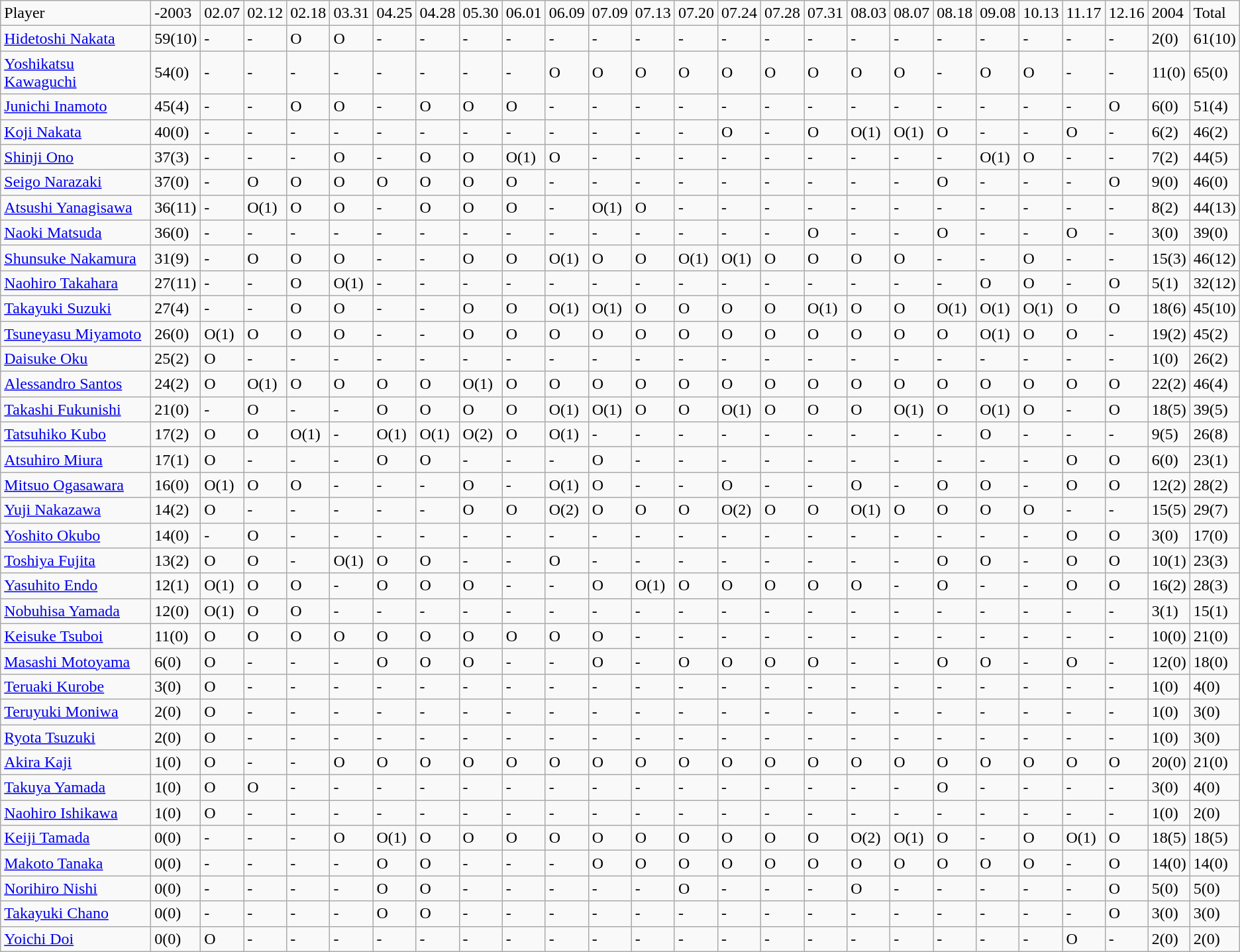<table class="wikitable" style="text-align:left;">
<tr>
<td>Player</td>
<td>-2003</td>
<td>02.07</td>
<td>02.12</td>
<td>02.18</td>
<td>03.31</td>
<td>04.25</td>
<td>04.28</td>
<td>05.30</td>
<td>06.01</td>
<td>06.09</td>
<td>07.09</td>
<td>07.13</td>
<td>07.20</td>
<td>07.24</td>
<td>07.28</td>
<td>07.31</td>
<td>08.03</td>
<td>08.07</td>
<td>08.18</td>
<td>09.08</td>
<td>10.13</td>
<td>11.17</td>
<td>12.16</td>
<td>2004</td>
<td>Total</td>
</tr>
<tr>
<td><a href='#'>Hidetoshi Nakata</a></td>
<td>59(10)</td>
<td>-</td>
<td>-</td>
<td>O</td>
<td>O</td>
<td>-</td>
<td>-</td>
<td>-</td>
<td>-</td>
<td>-</td>
<td>-</td>
<td>-</td>
<td>-</td>
<td>-</td>
<td>-</td>
<td>-</td>
<td>-</td>
<td>-</td>
<td>-</td>
<td>-</td>
<td>-</td>
<td>-</td>
<td>-</td>
<td>2(0)</td>
<td>61(10)</td>
</tr>
<tr>
<td><a href='#'>Yoshikatsu Kawaguchi</a></td>
<td>54(0)</td>
<td>-</td>
<td>-</td>
<td>-</td>
<td>-</td>
<td>-</td>
<td>-</td>
<td>-</td>
<td>-</td>
<td>O</td>
<td>O</td>
<td>O</td>
<td>O</td>
<td>O</td>
<td>O</td>
<td>O</td>
<td>O</td>
<td>O</td>
<td>-</td>
<td>O</td>
<td>O</td>
<td>-</td>
<td>-</td>
<td>11(0)</td>
<td>65(0)</td>
</tr>
<tr>
<td><a href='#'>Junichi Inamoto</a></td>
<td>45(4)</td>
<td>-</td>
<td>-</td>
<td>O</td>
<td>O</td>
<td>-</td>
<td>O</td>
<td>O</td>
<td>O</td>
<td>-</td>
<td>-</td>
<td>-</td>
<td>-</td>
<td>-</td>
<td>-</td>
<td>-</td>
<td>-</td>
<td>-</td>
<td>-</td>
<td>-</td>
<td>-</td>
<td>-</td>
<td>O</td>
<td>6(0)</td>
<td>51(4)</td>
</tr>
<tr>
<td><a href='#'>Koji Nakata</a></td>
<td>40(0)</td>
<td>-</td>
<td>-</td>
<td>-</td>
<td>-</td>
<td>-</td>
<td>-</td>
<td>-</td>
<td>-</td>
<td>-</td>
<td>-</td>
<td>-</td>
<td>-</td>
<td>O</td>
<td>-</td>
<td>O</td>
<td>O(1)</td>
<td>O(1)</td>
<td>O</td>
<td>-</td>
<td>-</td>
<td>O</td>
<td>-</td>
<td>6(2)</td>
<td>46(2)</td>
</tr>
<tr>
<td><a href='#'>Shinji Ono</a></td>
<td>37(3)</td>
<td>-</td>
<td>-</td>
<td>-</td>
<td>O</td>
<td>-</td>
<td>O</td>
<td>O</td>
<td>O(1)</td>
<td>O</td>
<td>-</td>
<td>-</td>
<td>-</td>
<td>-</td>
<td>-</td>
<td>-</td>
<td>-</td>
<td>-</td>
<td>-</td>
<td>O(1)</td>
<td>O</td>
<td>-</td>
<td>-</td>
<td>7(2)</td>
<td>44(5)</td>
</tr>
<tr>
<td><a href='#'>Seigo Narazaki</a></td>
<td>37(0)</td>
<td>-</td>
<td>O</td>
<td>O</td>
<td>O</td>
<td>O</td>
<td>O</td>
<td>O</td>
<td>O</td>
<td>-</td>
<td>-</td>
<td>-</td>
<td>-</td>
<td>-</td>
<td>-</td>
<td>-</td>
<td>-</td>
<td>-</td>
<td>O</td>
<td>-</td>
<td>-</td>
<td>-</td>
<td>O</td>
<td>9(0)</td>
<td>46(0)</td>
</tr>
<tr>
<td><a href='#'>Atsushi Yanagisawa</a></td>
<td>36(11)</td>
<td>-</td>
<td>O(1)</td>
<td>O</td>
<td>O</td>
<td>-</td>
<td>O</td>
<td>O</td>
<td>O</td>
<td>-</td>
<td>O(1)</td>
<td>O</td>
<td>-</td>
<td>-</td>
<td>-</td>
<td>-</td>
<td>-</td>
<td>-</td>
<td>-</td>
<td>-</td>
<td>-</td>
<td>-</td>
<td>-</td>
<td>8(2)</td>
<td>44(13)</td>
</tr>
<tr>
<td><a href='#'>Naoki Matsuda</a></td>
<td>36(0)</td>
<td>-</td>
<td>-</td>
<td>-</td>
<td>-</td>
<td>-</td>
<td>-</td>
<td>-</td>
<td>-</td>
<td>-</td>
<td>-</td>
<td>-</td>
<td>-</td>
<td>-</td>
<td>-</td>
<td>O</td>
<td>-</td>
<td>-</td>
<td>O</td>
<td>-</td>
<td>-</td>
<td>O</td>
<td>-</td>
<td>3(0)</td>
<td>39(0)</td>
</tr>
<tr>
<td><a href='#'>Shunsuke Nakamura</a></td>
<td>31(9)</td>
<td>-</td>
<td>O</td>
<td>O</td>
<td>O</td>
<td>-</td>
<td>-</td>
<td>O</td>
<td>O</td>
<td>O(1)</td>
<td>O</td>
<td>O</td>
<td>O(1)</td>
<td>O(1)</td>
<td>O</td>
<td>O</td>
<td>O</td>
<td>O</td>
<td>-</td>
<td>-</td>
<td>O</td>
<td>-</td>
<td>-</td>
<td>15(3)</td>
<td>46(12)</td>
</tr>
<tr>
<td><a href='#'>Naohiro Takahara</a></td>
<td>27(11)</td>
<td>-</td>
<td>-</td>
<td>O</td>
<td>O(1)</td>
<td>-</td>
<td>-</td>
<td>-</td>
<td>-</td>
<td>-</td>
<td>-</td>
<td>-</td>
<td>-</td>
<td>-</td>
<td>-</td>
<td>-</td>
<td>-</td>
<td>-</td>
<td>-</td>
<td>O</td>
<td>O</td>
<td>-</td>
<td>O</td>
<td>5(1)</td>
<td>32(12)</td>
</tr>
<tr>
<td><a href='#'>Takayuki Suzuki</a></td>
<td>27(4)</td>
<td>-</td>
<td>-</td>
<td>O</td>
<td>O</td>
<td>-</td>
<td>-</td>
<td>O</td>
<td>O</td>
<td>O(1)</td>
<td>O(1)</td>
<td>O</td>
<td>O</td>
<td>O</td>
<td>O</td>
<td>O(1)</td>
<td>O</td>
<td>O</td>
<td>O(1)</td>
<td>O(1)</td>
<td>O(1)</td>
<td>O</td>
<td>O</td>
<td>18(6)</td>
<td>45(10)</td>
</tr>
<tr>
<td><a href='#'>Tsuneyasu Miyamoto</a></td>
<td>26(0)</td>
<td>O(1)</td>
<td>O</td>
<td>O</td>
<td>O</td>
<td>-</td>
<td>-</td>
<td>O</td>
<td>O</td>
<td>O</td>
<td>O</td>
<td>O</td>
<td>O</td>
<td>O</td>
<td>O</td>
<td>O</td>
<td>O</td>
<td>O</td>
<td>O</td>
<td>O(1)</td>
<td>O</td>
<td>O</td>
<td>-</td>
<td>19(2)</td>
<td>45(2)</td>
</tr>
<tr>
<td><a href='#'>Daisuke Oku</a></td>
<td>25(2)</td>
<td>O</td>
<td>-</td>
<td>-</td>
<td>-</td>
<td>-</td>
<td>-</td>
<td>-</td>
<td>-</td>
<td>-</td>
<td>-</td>
<td>-</td>
<td>-</td>
<td>-</td>
<td>-</td>
<td>-</td>
<td>-</td>
<td>-</td>
<td>-</td>
<td>-</td>
<td>-</td>
<td>-</td>
<td>-</td>
<td>1(0)</td>
<td>26(2)</td>
</tr>
<tr>
<td><a href='#'>Alessandro Santos</a></td>
<td>24(2)</td>
<td>O</td>
<td>O(1)</td>
<td>O</td>
<td>O</td>
<td>O</td>
<td>O</td>
<td>O(1)</td>
<td>O</td>
<td>O</td>
<td>O</td>
<td>O</td>
<td>O</td>
<td>O</td>
<td>O</td>
<td>O</td>
<td>O</td>
<td>O</td>
<td>O</td>
<td>O</td>
<td>O</td>
<td>O</td>
<td>O</td>
<td>22(2)</td>
<td>46(4)</td>
</tr>
<tr>
<td><a href='#'>Takashi Fukunishi</a></td>
<td>21(0)</td>
<td>-</td>
<td>O</td>
<td>-</td>
<td>-</td>
<td>O</td>
<td>O</td>
<td>O</td>
<td>O</td>
<td>O(1)</td>
<td>O(1)</td>
<td>O</td>
<td>O</td>
<td>O(1)</td>
<td>O</td>
<td>O</td>
<td>O</td>
<td>O(1)</td>
<td>O</td>
<td>O(1)</td>
<td>O</td>
<td>-</td>
<td>O</td>
<td>18(5)</td>
<td>39(5)</td>
</tr>
<tr>
<td><a href='#'>Tatsuhiko Kubo</a></td>
<td>17(2)</td>
<td>O</td>
<td>O</td>
<td>O(1)</td>
<td>-</td>
<td>O(1)</td>
<td>O(1)</td>
<td>O(2)</td>
<td>O</td>
<td>O(1)</td>
<td>-</td>
<td>-</td>
<td>-</td>
<td>-</td>
<td>-</td>
<td>-</td>
<td>-</td>
<td>-</td>
<td>-</td>
<td>O</td>
<td>-</td>
<td>-</td>
<td>-</td>
<td>9(5)</td>
<td>26(8)</td>
</tr>
<tr>
<td><a href='#'>Atsuhiro Miura</a></td>
<td>17(1)</td>
<td>O</td>
<td>-</td>
<td>-</td>
<td>-</td>
<td>O</td>
<td>O</td>
<td>-</td>
<td>-</td>
<td>-</td>
<td>O</td>
<td>-</td>
<td>-</td>
<td>-</td>
<td>-</td>
<td>-</td>
<td>-</td>
<td>-</td>
<td>-</td>
<td>-</td>
<td>-</td>
<td>O</td>
<td>O</td>
<td>6(0)</td>
<td>23(1)</td>
</tr>
<tr>
<td><a href='#'>Mitsuo Ogasawara</a></td>
<td>16(0)</td>
<td>O(1)</td>
<td>O</td>
<td>O</td>
<td>-</td>
<td>-</td>
<td>-</td>
<td>O</td>
<td>-</td>
<td>O(1)</td>
<td>O</td>
<td>-</td>
<td>-</td>
<td>O</td>
<td>-</td>
<td>-</td>
<td>O</td>
<td>-</td>
<td>O</td>
<td>O</td>
<td>-</td>
<td>O</td>
<td>O</td>
<td>12(2)</td>
<td>28(2)</td>
</tr>
<tr>
<td><a href='#'>Yuji Nakazawa</a></td>
<td>14(2)</td>
<td>O</td>
<td>-</td>
<td>-</td>
<td>-</td>
<td>-</td>
<td>-</td>
<td>O</td>
<td>O</td>
<td>O(2)</td>
<td>O</td>
<td>O</td>
<td>O</td>
<td>O(2)</td>
<td>O</td>
<td>O</td>
<td>O(1)</td>
<td>O</td>
<td>O</td>
<td>O</td>
<td>O</td>
<td>-</td>
<td>-</td>
<td>15(5)</td>
<td>29(7)</td>
</tr>
<tr>
<td><a href='#'>Yoshito Okubo</a></td>
<td>14(0)</td>
<td>-</td>
<td>O</td>
<td>-</td>
<td>-</td>
<td>-</td>
<td>-</td>
<td>-</td>
<td>-</td>
<td>-</td>
<td>-</td>
<td>-</td>
<td>-</td>
<td>-</td>
<td>-</td>
<td>-</td>
<td>-</td>
<td>-</td>
<td>-</td>
<td>-</td>
<td>-</td>
<td>O</td>
<td>O</td>
<td>3(0)</td>
<td>17(0)</td>
</tr>
<tr>
<td><a href='#'>Toshiya Fujita</a></td>
<td>13(2)</td>
<td>O</td>
<td>O</td>
<td>-</td>
<td>O(1)</td>
<td>O</td>
<td>O</td>
<td>-</td>
<td>-</td>
<td>O</td>
<td>-</td>
<td>-</td>
<td>-</td>
<td>-</td>
<td>-</td>
<td>-</td>
<td>-</td>
<td>-</td>
<td>O</td>
<td>O</td>
<td>-</td>
<td>O</td>
<td>O</td>
<td>10(1)</td>
<td>23(3)</td>
</tr>
<tr>
<td><a href='#'>Yasuhito Endo</a></td>
<td>12(1)</td>
<td>O(1)</td>
<td>O</td>
<td>O</td>
<td>-</td>
<td>O</td>
<td>O</td>
<td>O</td>
<td>-</td>
<td>-</td>
<td>O</td>
<td>O(1)</td>
<td>O</td>
<td>O</td>
<td>O</td>
<td>O</td>
<td>O</td>
<td>-</td>
<td>O</td>
<td>-</td>
<td>-</td>
<td>O</td>
<td>O</td>
<td>16(2)</td>
<td>28(3)</td>
</tr>
<tr>
<td><a href='#'>Nobuhisa Yamada</a></td>
<td>12(0)</td>
<td>O(1)</td>
<td>O</td>
<td>O</td>
<td>-</td>
<td>-</td>
<td>-</td>
<td>-</td>
<td>-</td>
<td>-</td>
<td>-</td>
<td>-</td>
<td>-</td>
<td>-</td>
<td>-</td>
<td>-</td>
<td>-</td>
<td>-</td>
<td>-</td>
<td>-</td>
<td>-</td>
<td>-</td>
<td>-</td>
<td>3(1)</td>
<td>15(1)</td>
</tr>
<tr>
<td><a href='#'>Keisuke Tsuboi</a></td>
<td>11(0)</td>
<td>O</td>
<td>O</td>
<td>O</td>
<td>O</td>
<td>O</td>
<td>O</td>
<td>O</td>
<td>O</td>
<td>O</td>
<td>O</td>
<td>-</td>
<td>-</td>
<td>-</td>
<td>-</td>
<td>-</td>
<td>-</td>
<td>-</td>
<td>-</td>
<td>-</td>
<td>-</td>
<td>-</td>
<td>-</td>
<td>10(0)</td>
<td>21(0)</td>
</tr>
<tr>
<td><a href='#'>Masashi Motoyama</a></td>
<td>6(0)</td>
<td>O</td>
<td>-</td>
<td>-</td>
<td>-</td>
<td>O</td>
<td>O</td>
<td>O</td>
<td>-</td>
<td>-</td>
<td>O</td>
<td>-</td>
<td>O</td>
<td>O</td>
<td>O</td>
<td>O</td>
<td>-</td>
<td>-</td>
<td>O</td>
<td>O</td>
<td>-</td>
<td>O</td>
<td>-</td>
<td>12(0)</td>
<td>18(0)</td>
</tr>
<tr>
<td><a href='#'>Teruaki Kurobe</a></td>
<td>3(0)</td>
<td>O</td>
<td>-</td>
<td>-</td>
<td>-</td>
<td>-</td>
<td>-</td>
<td>-</td>
<td>-</td>
<td>-</td>
<td>-</td>
<td>-</td>
<td>-</td>
<td>-</td>
<td>-</td>
<td>-</td>
<td>-</td>
<td>-</td>
<td>-</td>
<td>-</td>
<td>-</td>
<td>-</td>
<td>-</td>
<td>1(0)</td>
<td>4(0)</td>
</tr>
<tr>
<td><a href='#'>Teruyuki Moniwa</a></td>
<td>2(0)</td>
<td>O</td>
<td>-</td>
<td>-</td>
<td>-</td>
<td>-</td>
<td>-</td>
<td>-</td>
<td>-</td>
<td>-</td>
<td>-</td>
<td>-</td>
<td>-</td>
<td>-</td>
<td>-</td>
<td>-</td>
<td>-</td>
<td>-</td>
<td>-</td>
<td>-</td>
<td>-</td>
<td>-</td>
<td>-</td>
<td>1(0)</td>
<td>3(0)</td>
</tr>
<tr>
<td><a href='#'>Ryota Tsuzuki</a></td>
<td>2(0)</td>
<td>O</td>
<td>-</td>
<td>-</td>
<td>-</td>
<td>-</td>
<td>-</td>
<td>-</td>
<td>-</td>
<td>-</td>
<td>-</td>
<td>-</td>
<td>-</td>
<td>-</td>
<td>-</td>
<td>-</td>
<td>-</td>
<td>-</td>
<td>-</td>
<td>-</td>
<td>-</td>
<td>-</td>
<td>-</td>
<td>1(0)</td>
<td>3(0)</td>
</tr>
<tr>
<td><a href='#'>Akira Kaji</a></td>
<td>1(0)</td>
<td>O</td>
<td>-</td>
<td>-</td>
<td>O</td>
<td>O</td>
<td>O</td>
<td>O</td>
<td>O</td>
<td>O</td>
<td>O</td>
<td>O</td>
<td>O</td>
<td>O</td>
<td>O</td>
<td>O</td>
<td>O</td>
<td>O</td>
<td>O</td>
<td>O</td>
<td>O</td>
<td>O</td>
<td>O</td>
<td>20(0)</td>
<td>21(0)</td>
</tr>
<tr>
<td><a href='#'>Takuya Yamada</a></td>
<td>1(0)</td>
<td>O</td>
<td>O</td>
<td>-</td>
<td>-</td>
<td>-</td>
<td>-</td>
<td>-</td>
<td>-</td>
<td>-</td>
<td>-</td>
<td>-</td>
<td>-</td>
<td>-</td>
<td>-</td>
<td>-</td>
<td>-</td>
<td>-</td>
<td>O</td>
<td>-</td>
<td>-</td>
<td>-</td>
<td>-</td>
<td>3(0)</td>
<td>4(0)</td>
</tr>
<tr>
<td><a href='#'>Naohiro Ishikawa</a></td>
<td>1(0)</td>
<td>O</td>
<td>-</td>
<td>-</td>
<td>-</td>
<td>-</td>
<td>-</td>
<td>-</td>
<td>-</td>
<td>-</td>
<td>-</td>
<td>-</td>
<td>-</td>
<td>-</td>
<td>-</td>
<td>-</td>
<td>-</td>
<td>-</td>
<td>-</td>
<td>-</td>
<td>-</td>
<td>-</td>
<td>-</td>
<td>1(0)</td>
<td>2(0)</td>
</tr>
<tr>
<td><a href='#'>Keiji Tamada</a></td>
<td>0(0)</td>
<td>-</td>
<td>-</td>
<td>-</td>
<td>O</td>
<td>O(1)</td>
<td>O</td>
<td>O</td>
<td>O</td>
<td>O</td>
<td>O</td>
<td>O</td>
<td>O</td>
<td>O</td>
<td>O</td>
<td>O</td>
<td>O(2)</td>
<td>O(1)</td>
<td>O</td>
<td>-</td>
<td>O</td>
<td>O(1)</td>
<td>O</td>
<td>18(5)</td>
<td>18(5)</td>
</tr>
<tr>
<td><a href='#'>Makoto Tanaka</a></td>
<td>0(0)</td>
<td>-</td>
<td>-</td>
<td>-</td>
<td>-</td>
<td>O</td>
<td>O</td>
<td>-</td>
<td>-</td>
<td>-</td>
<td>O</td>
<td>O</td>
<td>O</td>
<td>O</td>
<td>O</td>
<td>O</td>
<td>O</td>
<td>O</td>
<td>O</td>
<td>O</td>
<td>O</td>
<td>-</td>
<td>O</td>
<td>14(0)</td>
<td>14(0)</td>
</tr>
<tr>
<td><a href='#'>Norihiro Nishi</a></td>
<td>0(0)</td>
<td>-</td>
<td>-</td>
<td>-</td>
<td>-</td>
<td>O</td>
<td>O</td>
<td>-</td>
<td>-</td>
<td>-</td>
<td>-</td>
<td>-</td>
<td>O</td>
<td>-</td>
<td>-</td>
<td>-</td>
<td>O</td>
<td>-</td>
<td>-</td>
<td>-</td>
<td>-</td>
<td>-</td>
<td>O</td>
<td>5(0)</td>
<td>5(0)</td>
</tr>
<tr>
<td><a href='#'>Takayuki Chano</a></td>
<td>0(0)</td>
<td>-</td>
<td>-</td>
<td>-</td>
<td>-</td>
<td>O</td>
<td>O</td>
<td>-</td>
<td>-</td>
<td>-</td>
<td>-</td>
<td>-</td>
<td>-</td>
<td>-</td>
<td>-</td>
<td>-</td>
<td>-</td>
<td>-</td>
<td>-</td>
<td>-</td>
<td>-</td>
<td>-</td>
<td>O</td>
<td>3(0)</td>
<td>3(0)</td>
</tr>
<tr>
<td><a href='#'>Yoichi Doi</a></td>
<td>0(0)</td>
<td>O</td>
<td>-</td>
<td>-</td>
<td>-</td>
<td>-</td>
<td>-</td>
<td>-</td>
<td>-</td>
<td>-</td>
<td>-</td>
<td>-</td>
<td>-</td>
<td>-</td>
<td>-</td>
<td>-</td>
<td>-</td>
<td>-</td>
<td>-</td>
<td>-</td>
<td>-</td>
<td>O</td>
<td>-</td>
<td>2(0)</td>
<td>2(0)</td>
</tr>
</table>
